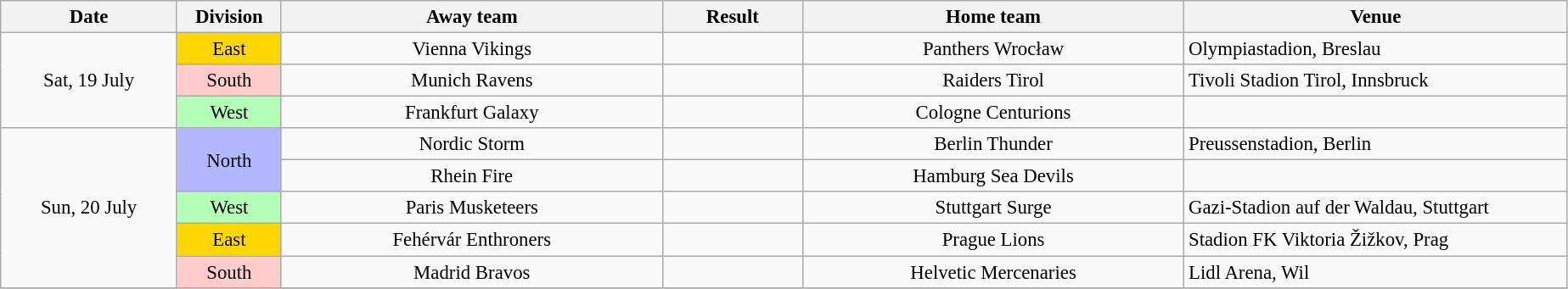<table class="wikitable mw-collapsible mw-collapsed" style="font-size:95%; text-align:center; width:81em;">
<tr>
<th style="width:9em;">Date</th>
<th style="width:5em;">Division</th>
<th style="width:20em;">Away team</th>
<th style="width:7em;">Result</th>
<th style="width:20em;">Home team</th>
<th style="width:20em;">Venue</th>
</tr>
<tr>
<td rowspan="3">Sat, 19 July</td>
<td style="background:#FFD700">East</td>
<td>Vienna Vikings</td>
<td></td>
<td>Panthers Wrocław</td>
<td style="text-align:left;">Olympiastadion, Breslau</td>
</tr>
<tr>
<td style="background:#FFCBCB">South</td>
<td>Munich Ravens</td>
<td></td>
<td>Raiders Tirol</td>
<td style="text-align:left;">Tivoli Stadion Tirol, Innsbruck</td>
</tr>
<tr>
<td style="background:#B3FFB7">West</td>
<td>Frankfurt Galaxy</td>
<td></td>
<td>Cologne Centurions</td>
<td style="text-align:left;"></td>
</tr>
<tr>
<td rowspan="5">Sun, 20 July</td>
<td rowspan="2" style="background:#B3B7FF">North</td>
<td>Nordic Storm</td>
<td></td>
<td>Berlin Thunder</td>
<td style="text-align:left;">Preussenstadion, Berlin</td>
</tr>
<tr>
<td>Rhein Fire</td>
<td></td>
<td>Hamburg Sea Devils</td>
<td style="text-align:left;"></td>
</tr>
<tr>
<td style="background:#B3FFB7">West</td>
<td>Paris Musketeers</td>
<td></td>
<td>Stuttgart Surge</td>
<td style="text-align:left;">Gazi-Stadion auf der Waldau, Stuttgart</td>
</tr>
<tr>
<td style="background:#FFD700">East</td>
<td>Fehérvár Enthroners</td>
<td></td>
<td>Prague Lions</td>
<td style="text-align:left;">Stadion FK Viktoria Žižkov, Prag</td>
</tr>
<tr>
<td style="background:#FFCBCB">South</td>
<td>Madrid Bravos</td>
<td></td>
<td>Helvetic Mercenaries</td>
<td style="text-align:left;">Lidl Arena, Wil</td>
</tr>
<tr>
</tr>
</table>
